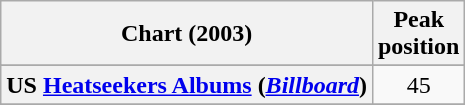<table class="wikitable sortable plainrowheaders" style="text-align:center">
<tr>
<th scope="col">Chart (2003)</th>
<th scope="col">Peak<br>position</th>
</tr>
<tr>
</tr>
<tr>
</tr>
<tr>
<th scope="row">US <a href='#'>Heatseekers Albums</a> (<em><a href='#'>Billboard</a></em>)</th>
<td>45</td>
</tr>
<tr>
</tr>
</table>
